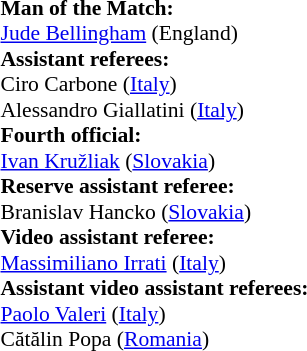<table style="width:50%;font-size:90%">
<tr>
<td><br><strong>Man of the Match:</strong>
<br><a href='#'>Jude Bellingham</a> (England)<br><strong>Assistant referees:</strong>
<br>Ciro Carbone (<a href='#'>Italy</a>)
<br>Alessandro Giallatini (<a href='#'>Italy</a>)
<br><strong>Fourth official:</strong>
<br><a href='#'>Ivan Kružliak</a> (<a href='#'>Slovakia</a>)
<br><strong>Reserve assistant referee:</strong>
<br>Branislav Hancko (<a href='#'>Slovakia</a>)
<br><strong>Video assistant referee:</strong>
<br><a href='#'>Massimiliano Irrati</a> (<a href='#'>Italy</a>)
<br><strong>Assistant video assistant referees:</strong>
<br><a href='#'>Paolo Valeri</a> (<a href='#'>Italy</a>)
<br>Cătălin Popa (<a href='#'>Romania</a>)</td>
</tr>
</table>
